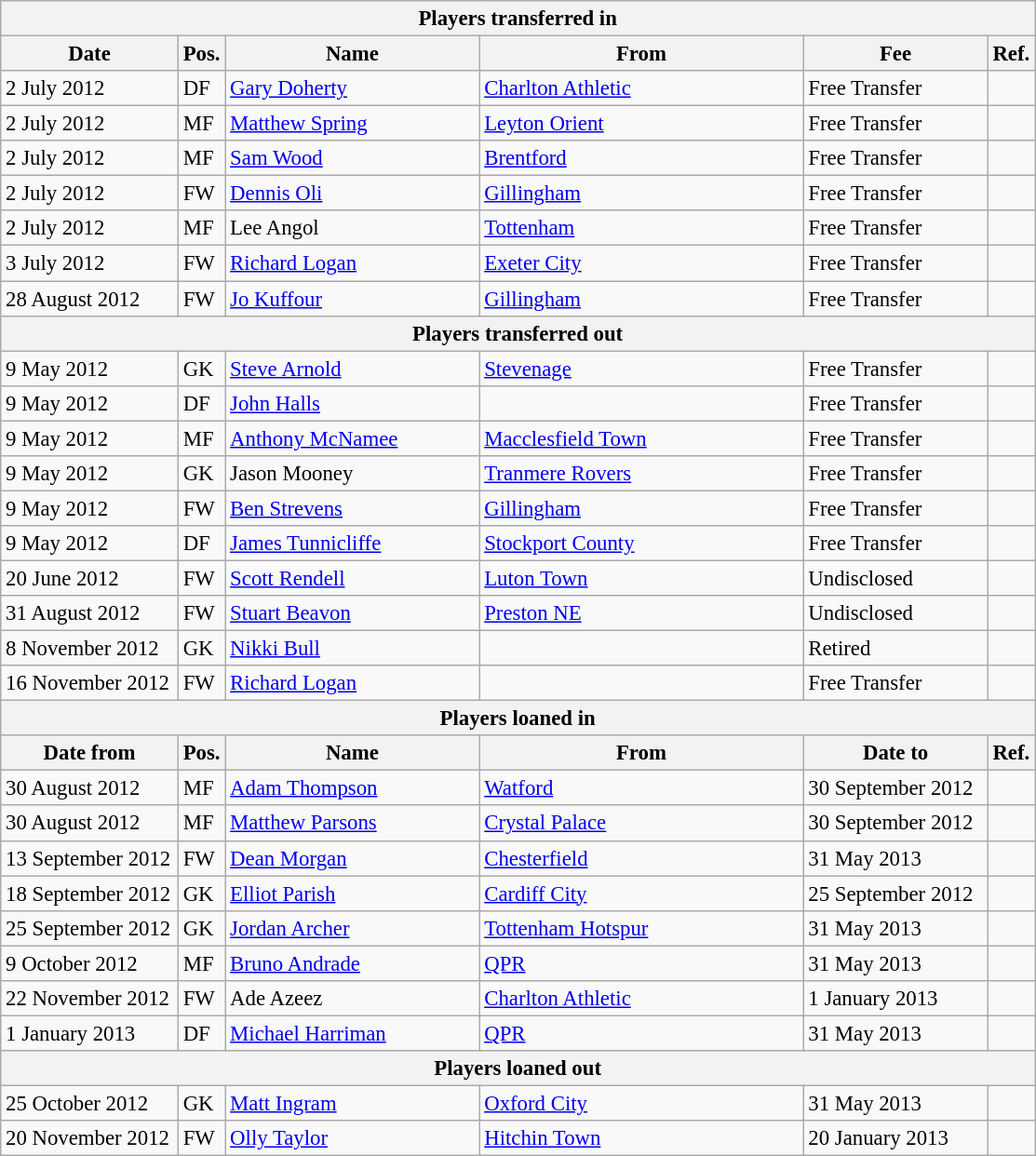<table class="wikitable" style="font-size:95%;">
<tr>
<th colspan="6">Players transferred in</th>
</tr>
<tr>
<th style="width:120px;">Date</th>
<th style="width:25px;">Pos.</th>
<th style="width:175px;">Name</th>
<th style="width:225px;">From</th>
<th style="width:125px;">Fee</th>
<th style="width:25px;">Ref.</th>
</tr>
<tr>
<td>2 July 2012</td>
<td>DF</td>
<td> <a href='#'>Gary Doherty</a></td>
<td> <a href='#'>Charlton Athletic</a></td>
<td>Free Transfer</td>
<td></td>
</tr>
<tr>
<td>2 July 2012</td>
<td>MF</td>
<td> <a href='#'>Matthew Spring</a></td>
<td> <a href='#'>Leyton Orient</a></td>
<td>Free Transfer</td>
<td></td>
</tr>
<tr>
<td>2 July 2012</td>
<td>MF</td>
<td> <a href='#'>Sam Wood</a></td>
<td> <a href='#'>Brentford</a></td>
<td>Free Transfer</td>
<td></td>
</tr>
<tr>
<td>2 July 2012</td>
<td>FW</td>
<td> <a href='#'>Dennis Oli</a></td>
<td> <a href='#'>Gillingham</a></td>
<td>Free Transfer</td>
<td></td>
</tr>
<tr>
<td>2 July 2012</td>
<td>MF</td>
<td> Lee Angol</td>
<td> <a href='#'>Tottenham</a></td>
<td>Free Transfer</td>
<td></td>
</tr>
<tr>
<td>3 July 2012</td>
<td>FW</td>
<td> <a href='#'>Richard Logan</a></td>
<td> <a href='#'>Exeter City</a></td>
<td>Free Transfer</td>
<td></td>
</tr>
<tr>
<td>28 August 2012</td>
<td>FW</td>
<td> <a href='#'>Jo Kuffour</a></td>
<td> <a href='#'>Gillingham</a></td>
<td>Free Transfer</td>
<td></td>
</tr>
<tr>
<th colspan="6">Players transferred out</th>
</tr>
<tr>
<td>9 May 2012</td>
<td>GK</td>
<td> <a href='#'>Steve Arnold</a></td>
<td> <a href='#'>Stevenage</a></td>
<td>Free Transfer</td>
<td></td>
</tr>
<tr>
<td>9 May 2012</td>
<td>DF</td>
<td> <a href='#'>John Halls</a></td>
<td></td>
<td>Free Transfer</td>
<td></td>
</tr>
<tr>
<td>9 May 2012</td>
<td>MF</td>
<td> <a href='#'>Anthony McNamee</a></td>
<td> <a href='#'>Macclesfield Town</a></td>
<td>Free Transfer</td>
<td></td>
</tr>
<tr>
<td>9 May 2012</td>
<td>GK</td>
<td> Jason Mooney</td>
<td> <a href='#'>Tranmere Rovers</a></td>
<td>Free Transfer</td>
<td></td>
</tr>
<tr>
<td>9 May 2012</td>
<td>FW</td>
<td> <a href='#'>Ben Strevens</a></td>
<td> <a href='#'>Gillingham</a></td>
<td>Free Transfer</td>
<td></td>
</tr>
<tr>
<td>9 May 2012</td>
<td>DF</td>
<td> <a href='#'>James Tunnicliffe</a></td>
<td> <a href='#'>Stockport County</a></td>
<td>Free Transfer</td>
<td></td>
</tr>
<tr>
<td>20 June 2012</td>
<td>FW</td>
<td> <a href='#'>Scott Rendell</a></td>
<td> <a href='#'>Luton Town</a></td>
<td>Undisclosed</td>
<td></td>
</tr>
<tr>
<td>31 August 2012</td>
<td>FW</td>
<td> <a href='#'>Stuart Beavon</a></td>
<td> <a href='#'>Preston NE</a></td>
<td>Undisclosed</td>
<td></td>
</tr>
<tr>
<td>8 November 2012</td>
<td>GK</td>
<td> <a href='#'>Nikki Bull</a></td>
<td></td>
<td>Retired</td>
<td></td>
</tr>
<tr>
<td>16 November 2012</td>
<td>FW</td>
<td> <a href='#'>Richard Logan</a></td>
<td></td>
<td>Free Transfer</td>
<td></td>
</tr>
<tr>
<th colspan="6">Players loaned in</th>
</tr>
<tr>
<th>Date from</th>
<th>Pos.</th>
<th>Name</th>
<th>From</th>
<th>Date to</th>
<th>Ref.</th>
</tr>
<tr>
<td>30 August 2012</td>
<td>MF</td>
<td> <a href='#'>Adam Thompson</a></td>
<td> <a href='#'>Watford</a></td>
<td>30 September 2012</td>
<td></td>
</tr>
<tr>
<td>30 August 2012</td>
<td>MF</td>
<td> <a href='#'>Matthew Parsons</a></td>
<td> <a href='#'>Crystal Palace</a></td>
<td>30 September 2012</td>
<td></td>
</tr>
<tr>
<td>13 September 2012</td>
<td>FW</td>
<td> <a href='#'>Dean Morgan</a></td>
<td> <a href='#'>Chesterfield</a></td>
<td>31 May 2013</td>
<td></td>
</tr>
<tr>
<td>18 September 2012</td>
<td>GK</td>
<td> <a href='#'>Elliot Parish</a></td>
<td> <a href='#'>Cardiff City</a></td>
<td>25 September 2012</td>
<td></td>
</tr>
<tr>
<td>25 September 2012</td>
<td>GK</td>
<td> <a href='#'>Jordan Archer</a></td>
<td> <a href='#'>Tottenham Hotspur</a></td>
<td>31 May 2013</td>
<td></td>
</tr>
<tr>
<td>9 October 2012</td>
<td>MF</td>
<td> <a href='#'>Bruno Andrade</a></td>
<td> <a href='#'>QPR</a></td>
<td>31 May 2013</td>
<td></td>
</tr>
<tr>
<td>22 November 2012</td>
<td>FW</td>
<td> Ade Azeez</td>
<td> <a href='#'>Charlton Athletic</a></td>
<td>1 January 2013</td>
<td></td>
</tr>
<tr>
<td>1 January 2013</td>
<td>DF</td>
<td> <a href='#'>Michael Harriman</a></td>
<td> <a href='#'>QPR</a></td>
<td>31 May 2013</td>
<td></td>
</tr>
<tr>
<th colspan="6">Players loaned out</th>
</tr>
<tr>
<td>25 October 2012</td>
<td>GK</td>
<td> <a href='#'>Matt Ingram</a></td>
<td> <a href='#'>Oxford City</a></td>
<td>31 May 2013</td>
<td></td>
</tr>
<tr>
<td>20 November 2012</td>
<td>FW</td>
<td> <a href='#'>Olly Taylor</a></td>
<td> <a href='#'>Hitchin Town</a></td>
<td>20 January 2013</td>
<td></td>
</tr>
</table>
